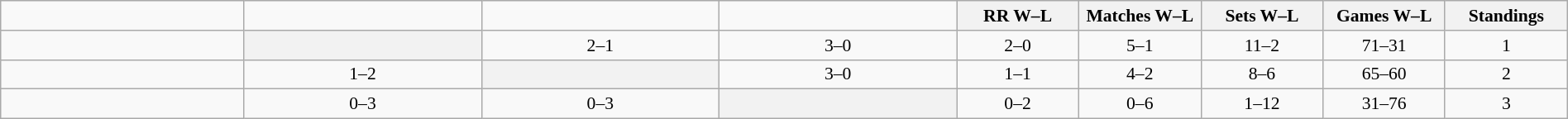<table class="wikitable" style="width: 100%; text-align:center; font-size:90%">
<tr>
<td width=166></td>
<td width=162></td>
<td width=162></td>
<td width=162></td>
<th width=80>RR W–L</th>
<th width=80>Matches W–L</th>
<th width=80>Sets W–L</th>
<th width=80>Games W–L</th>
<th width=80>Standings</th>
</tr>
<tr>
<td style="text-align:left;"></td>
<th bgcolor="ededed"></th>
<td>2–1</td>
<td>3–0</td>
<td>2–0</td>
<td>5–1</td>
<td>11–2</td>
<td>71–31</td>
<td>1</td>
</tr>
<tr>
<td style="text-align:left;"></td>
<td>1–2</td>
<th bgcolor="ededed"></th>
<td>3–0</td>
<td>1–1</td>
<td>4–2</td>
<td>8–6</td>
<td>65–60</td>
<td>2</td>
</tr>
<tr>
<td style="text-align:left;"></td>
<td>0–3</td>
<td>0–3</td>
<th bgcolor="ededed"></th>
<td>0–2</td>
<td>0–6</td>
<td>1–12</td>
<td>31–76</td>
<td>3</td>
</tr>
</table>
